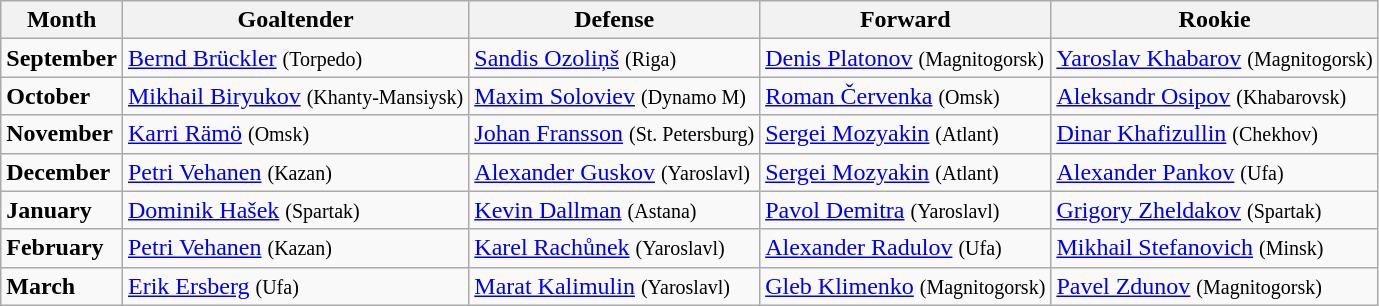<table class="wikitable" style="text-align:left;">
<tr>
<th>Month</th>
<th>Goaltender</th>
<th>Defense</th>
<th>Forward</th>
<th>Rookie</th>
</tr>
<tr>
<td style="text-align:left;"><strong>September</strong></td>
<td> <a href='#'>Bernd Brückler</a> <small>(Torpedo)</small></td>
<td> <a href='#'>Sandis Ozoliņš</a> <small>(Riga)</small></td>
<td> <a href='#'>Denis Platonov</a> <small>(Magnitogorsk)</small></td>
<td> <a href='#'>Yaroslav Khabarov</a> <small>(Magnitogorsk)</small></td>
</tr>
<tr>
<td style="text-align:left;"><strong>October</strong></td>
<td> <a href='#'>Mikhail Biryukov</a> <small>(Khanty-Mansiysk)</small></td>
<td> <a href='#'>Maxim Soloviev</a> <small>(Dynamo M)</small></td>
<td> <a href='#'>Roman Červenka</a> <small>(Omsk)</small></td>
<td> <a href='#'>Aleksandr Osipov</a> <small>(Khabarovsk)</small></td>
</tr>
<tr>
<td style="text-align:left;"><strong>November</strong></td>
<td> <a href='#'>Karri Rämö</a> <small>(Omsk)</small></td>
<td> <a href='#'>Johan Fransson</a> <small>(St. Petersburg)</small></td>
<td> <a href='#'>Sergei Mozyakin</a> <small>(Atlant)</small></td>
<td> <a href='#'>Dinar Khafizullin</a> <small>(Chekhov)</small></td>
</tr>
<tr>
<td style="text-align:left;"><strong>December</strong></td>
<td> <a href='#'>Petri Vehanen</a> <small>(Kazan)</small></td>
<td> <a href='#'>Alexander Guskov</a> <small>(Yaroslavl)</small></td>
<td> <a href='#'>Sergei Mozyakin</a> <small>(Atlant)</small></td>
<td> <a href='#'>Alexander Pankov</a> <small>(Ufa)</small></td>
</tr>
<tr>
<td style="text-align:left;"><strong>January</strong></td>
<td> <a href='#'>Dominik Hašek</a> <small>(Spartak)</small></td>
<td> <a href='#'>Kevin Dallman</a> <small>(Astana)</small></td>
<td> <a href='#'>Pavol Demitra</a> <small>(Yaroslavl)</small></td>
<td> <a href='#'>Grigory Zheldakov</a> <small>(Spartak)</small></td>
</tr>
<tr>
<td style="text-align:left;"><strong>February</strong></td>
<td> <a href='#'>Petri Vehanen</a> <small>(Kazan)</small></td>
<td> <a href='#'>Karel Rachůnek</a> <small>(Yaroslavl)</small></td>
<td> <a href='#'>Alexander Radulov</a> <small>(Ufa)</small></td>
<td> <a href='#'>Mikhail Stefanovich</a> <small>(Minsk)</small></td>
</tr>
<tr>
<td style="text-align:left;"><strong>March</strong></td>
<td> <a href='#'>Erik Ersberg</a> <small>(Ufa)</small></td>
<td> <a href='#'>Marat Kalimulin</a> <small>(Yaroslavl)</small></td>
<td> <a href='#'>Gleb Klimenko</a> <small>(Magnitogorsk)</small></td>
<td> <a href='#'>Pavel Zdunov</a> <small>(Magnitogorsk)</small></td>
</tr>
</table>
